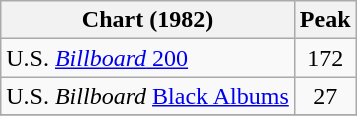<table class="wikitable">
<tr>
<th>Chart (1982)</th>
<th>Peak<br></th>
</tr>
<tr>
<td>U.S. <a href='#'><em>Billboard</em> 200</a></td>
<td align="center">172</td>
</tr>
<tr>
<td>U.S. <em>Billboard</em> <a href='#'>Black Albums</a></td>
<td align="center">27</td>
</tr>
<tr>
</tr>
</table>
